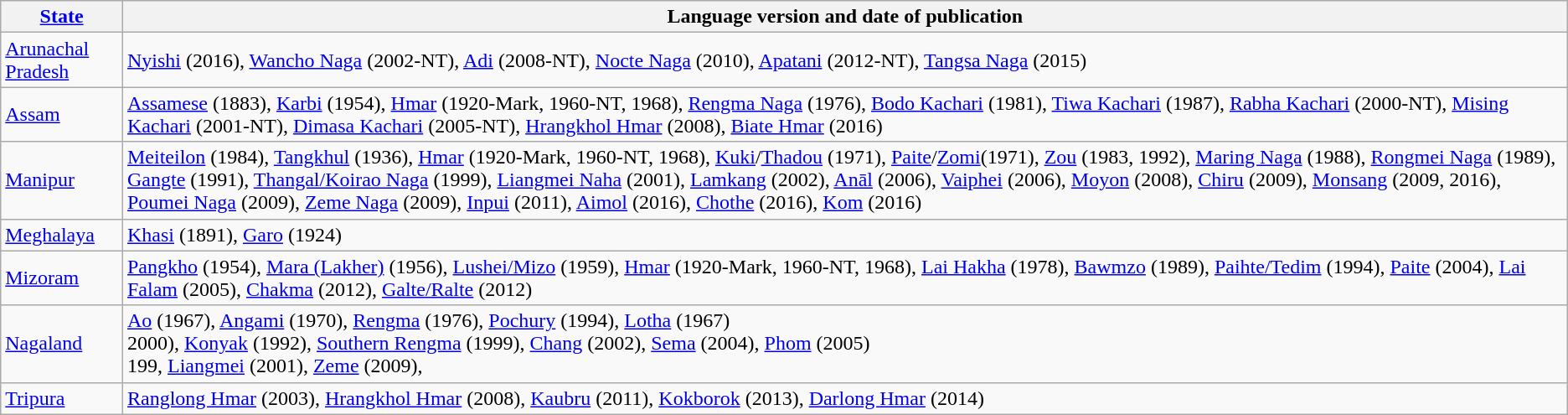<table class="wikitable">
<tr>
<th><a href='#'>State</a></th>
<th>Language version and date of publication</th>
</tr>
<tr>
<td><a href='#'>Arunachal Pradesh</a></td>
<td><a href='#'>Nyishi</a> (2016), <a href='#'>Wancho Naga</a> (2002-NT), <a href='#'>Adi</a> (2008-NT), <a href='#'>Nocte Naga</a> (2010), <a href='#'>Apatani</a> (2012-NT), <a href='#'>Tangsa Naga</a> (2015)</td>
</tr>
<tr>
<td><a href='#'>Assam</a></td>
<td><a href='#'>Assamese</a> (1883), <a href='#'>Karbi</a> (1954), <a href='#'>Hmar</a> (1920-Mark, 1960-NT, 1968), <a href='#'>Rengma Naga</a> (1976), <a href='#'>Bodo Kachari</a> (1981), <a href='#'>Tiwa Kachari</a> (1987), <a href='#'>Rabha Kachari</a> (2000-NT), <a href='#'>Mising Kachari</a> (2001-NT), <a href='#'>Dimasa Kachari</a> (2005-NT), <a href='#'>Hrangkhol Hmar</a> (2008), <a href='#'>Biate Hmar</a> (2016)</td>
</tr>
<tr>
<td><a href='#'>Manipur</a></td>
<td><a href='#'>Meiteilon</a> (1984), <a href='#'>Tangkhul</a> (1936), <a href='#'>Hmar</a> (1920-Mark, 1960-NT, 1968), <a href='#'>Kuki</a>/<a href='#'>Thadou</a> (1971), <a href='#'>Paite</a>/<a href='#'>Zomi</a>(1971), <a href='#'>Zou</a> (1983, 1992), <a href='#'>Maring Naga</a> (1988), <a href='#'>Rongmei Naga</a> (1989), <a href='#'>Gangte</a> (1991), <a href='#'>Thangal/Koirao Naga</a> (1999), <a href='#'>Liangmei Naha</a> (2001), <a href='#'>Lamkang</a> (2002), <a href='#'>Anāl</a> (2006), <a href='#'>Vaiphei</a> (2006), <a href='#'>Moyon</a> (2008), <a href='#'>Chiru</a> (2009), <a href='#'>Monsang</a> (2009, 2016), <a href='#'>Poumei Naga</a> (2009), <a href='#'>Zeme Naga</a> (2009), <a href='#'>Inpui</a> (2011), <a href='#'>Aimol</a> (2016), <a href='#'>Chothe</a> (2016), <a href='#'>Kom</a> (2016)</td>
</tr>
<tr>
<td><a href='#'>Meghalaya</a></td>
<td><a href='#'>Khasi</a> (1891), <a href='#'>Garo</a> (1924)</td>
</tr>
<tr>
<td><a href='#'>Mizoram</a></td>
<td><a href='#'>Pangkho</a> (1954), <a href='#'>Mara (Lakher)</a> (1956), <a href='#'>Lushei/Mizo</a> (1959), <a href='#'>Hmar</a> (1920-Mark, 1960-NT, 1968), <a href='#'>Lai Hakha</a> (1978), <a href='#'>Bawmzo</a> (1989), <a href='#'>Paihte/Tedim</a> (1994), <a href='#'>Paite</a> (2004), <a href='#'>Lai Falam</a> (2005), <a href='#'>Chakma</a> (2012), <a href='#'>Galte/Ralte</a> (2012)</td>
</tr>
<tr>
<td><a href='#'>Nagaland</a></td>
<td><a href='#'>Ao</a> (1967), <a href='#'>Angami</a> (1970), <a href='#'>Rengma</a> (1976), <a href='#'>Pochury</a> (1994), <a href='#'>Lotha</a> (1967)<br>2000), <a href='#'>Konyak</a> (1992), <a href='#'>Southern Rengma</a> (1999), <a href='#'>Chang</a> (2002), <a href='#'>Sema</a> (2004), <a href='#'>Phom</a> (2005)<br>199, <a href='#'>Liangmei</a> (2001), <a href='#'>Zeme</a> (2009),</td>
</tr>
<tr>
<td><a href='#'>Tripura</a></td>
<td><a href='#'>Ranglong Hmar</a> (2003), <a href='#'>Hrangkhol Hmar</a> (2008), <a href='#'>Kaubru</a> (2011), <a href='#'>Kokborok</a> (2013), <a href='#'>Darlong Hmar</a> (2014)</td>
</tr>
</table>
